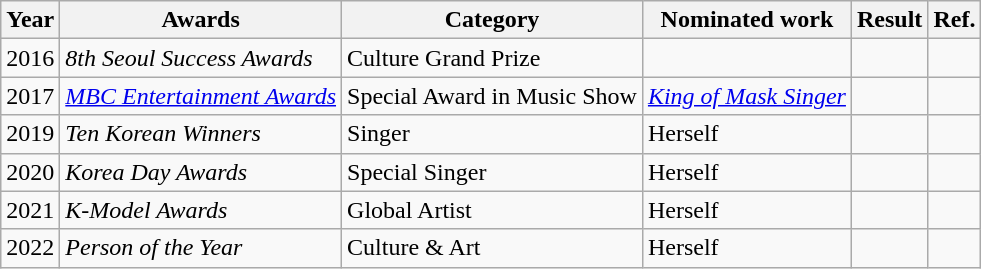<table class="wikitable">
<tr>
<th>Year</th>
<th>Awards</th>
<th>Category</th>
<th>Nominated work</th>
<th>Result</th>
<th>Ref.</th>
</tr>
<tr>
<td>2016</td>
<td><em>8th Seoul Success Awards</em></td>
<td>Culture Grand Prize</td>
<td></td>
<td></td>
<td></td>
</tr>
<tr>
<td>2017</td>
<td><a href='#'><em>MBC Entertainment Awards</em></a></td>
<td>Special Award in Music Show</td>
<td><em><a href='#'>King of Mask Singer</a></em></td>
<td></td>
<td></td>
</tr>
<tr>
<td>2019</td>
<td><em>Ten Korean Winners</em></td>
<td>Singer</td>
<td>Herself</td>
<td></td>
<td></td>
</tr>
<tr>
<td>2020</td>
<td><em>Korea Day Awards</em></td>
<td>Special Singer</td>
<td>Herself</td>
<td></td>
<td></td>
</tr>
<tr>
<td>2021</td>
<td><em>K-Model Awards</em></td>
<td>Global Artist</td>
<td>Herself</td>
<td></td>
<td></td>
</tr>
<tr>
<td>2022</td>
<td><em>Person of the Year</em></td>
<td>Culture & Art</td>
<td>Herself</td>
<td></td>
<td></td>
</tr>
</table>
